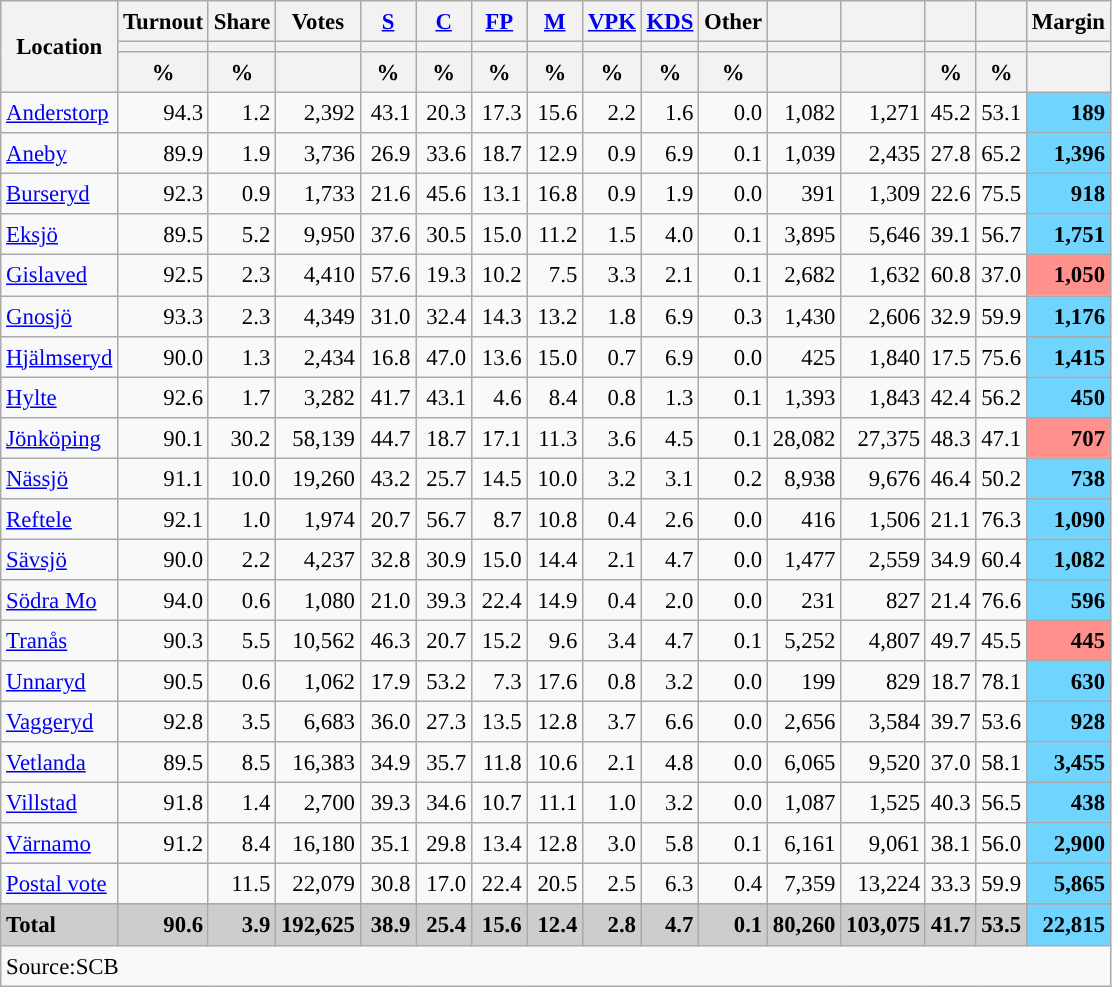<table class="wikitable sortable" style="text-align:right; font-size:95%; line-height:20px;">
<tr>
<th rowspan="3">Location</th>
<th>Turnout</th>
<th>Share</th>
<th>Votes</th>
<th width="30px" class="unsortable"><a href='#'>S</a></th>
<th width="30px" class="unsortable"><a href='#'>C</a></th>
<th width="30px" class="unsortable"><a href='#'>FP</a></th>
<th width="30px" class="unsortable"><a href='#'>M</a></th>
<th width="30px" class="unsortable"><a href='#'>VPK</a></th>
<th width="30px" class="unsortable"><a href='#'>KDS</a></th>
<th width="30px" class="unsortable">Other</th>
<th></th>
<th></th>
<th></th>
<th></th>
<th>Margin</th>
</tr>
<tr>
<th></th>
<th></th>
<th></th>
<th style="background:"></th>
<th style="background:"></th>
<th style="background:"></th>
<th style="background:"></th>
<th style="background:"></th>
<th style="background:"></th>
<th style="background:"></th>
<th style="background:"></th>
<th style="background:"></th>
<th style="background:"></th>
<th style="background:"></th>
<th></th>
</tr>
<tr>
<th data-sort-type="number">%</th>
<th data-sort-type="number">%</th>
<th></th>
<th data-sort-type="number">%</th>
<th data-sort-type="number">%</th>
<th data-sort-type="number">%</th>
<th data-sort-type="number">%</th>
<th data-sort-type="number">%</th>
<th data-sort-type="number">%</th>
<th data-sort-type="number">%</th>
<th data-sort-type="number"></th>
<th data-sort-type="number"></th>
<th data-sort-type="number">%</th>
<th data-sort-type="number">%</th>
<th data-sort-type="number"></th>
</tr>
<tr>
<td align=left><a href='#'>Anderstorp</a></td>
<td>94.3</td>
<td>1.2</td>
<td>2,392</td>
<td>43.1</td>
<td>20.3</td>
<td>17.3</td>
<td>15.6</td>
<td>2.2</td>
<td>1.6</td>
<td>0.0</td>
<td>1,082</td>
<td>1,271</td>
<td>45.2</td>
<td>53.1</td>
<td bgcolor=#6fd5fe><strong>189</strong></td>
</tr>
<tr>
<td align=left><a href='#'>Aneby</a></td>
<td>89.9</td>
<td>1.9</td>
<td>3,736</td>
<td>26.9</td>
<td>33.6</td>
<td>18.7</td>
<td>12.9</td>
<td>0.9</td>
<td>6.9</td>
<td>0.1</td>
<td>1,039</td>
<td>2,435</td>
<td>27.8</td>
<td>65.2</td>
<td bgcolor=#6fd5fe><strong>1,396</strong></td>
</tr>
<tr>
<td align=left><a href='#'>Burseryd</a></td>
<td>92.3</td>
<td>0.9</td>
<td>1,733</td>
<td>21.6</td>
<td>45.6</td>
<td>13.1</td>
<td>16.8</td>
<td>0.9</td>
<td>1.9</td>
<td>0.0</td>
<td>391</td>
<td>1,309</td>
<td>22.6</td>
<td>75.5</td>
<td bgcolor=#6fd5fe><strong>918</strong></td>
</tr>
<tr>
<td align=left><a href='#'>Eksjö</a></td>
<td>89.5</td>
<td>5.2</td>
<td>9,950</td>
<td>37.6</td>
<td>30.5</td>
<td>15.0</td>
<td>11.2</td>
<td>1.5</td>
<td>4.0</td>
<td>0.1</td>
<td>3,895</td>
<td>5,646</td>
<td>39.1</td>
<td>56.7</td>
<td bgcolor=#6fd5fe><strong>1,751</strong></td>
</tr>
<tr>
<td align=left><a href='#'>Gislaved</a></td>
<td>92.5</td>
<td>2.3</td>
<td>4,410</td>
<td>57.6</td>
<td>19.3</td>
<td>10.2</td>
<td>7.5</td>
<td>3.3</td>
<td>2.1</td>
<td>0.1</td>
<td>2,682</td>
<td>1,632</td>
<td>60.8</td>
<td>37.0</td>
<td bgcolor=#ff908c><strong>1,050</strong></td>
</tr>
<tr>
<td align=left><a href='#'>Gnosjö</a></td>
<td>93.3</td>
<td>2.3</td>
<td>4,349</td>
<td>31.0</td>
<td>32.4</td>
<td>14.3</td>
<td>13.2</td>
<td>1.8</td>
<td>6.9</td>
<td>0.3</td>
<td>1,430</td>
<td>2,606</td>
<td>32.9</td>
<td>59.9</td>
<td bgcolor=#6fd5fe><strong>1,176</strong></td>
</tr>
<tr>
<td align=left><a href='#'>Hjälmseryd</a></td>
<td>90.0</td>
<td>1.3</td>
<td>2,434</td>
<td>16.8</td>
<td>47.0</td>
<td>13.6</td>
<td>15.0</td>
<td>0.7</td>
<td>6.9</td>
<td>0.0</td>
<td>425</td>
<td>1,840</td>
<td>17.5</td>
<td>75.6</td>
<td bgcolor=#6fd5fe><strong>1,415</strong></td>
</tr>
<tr>
<td align=left><a href='#'>Hylte</a></td>
<td>92.6</td>
<td>1.7</td>
<td>3,282</td>
<td>41.7</td>
<td>43.1</td>
<td>4.6</td>
<td>8.4</td>
<td>0.8</td>
<td>1.3</td>
<td>0.1</td>
<td>1,393</td>
<td>1,843</td>
<td>42.4</td>
<td>56.2</td>
<td bgcolor=#6fd5fe><strong>450</strong></td>
</tr>
<tr>
<td align=left><a href='#'>Jönköping</a></td>
<td>90.1</td>
<td>30.2</td>
<td>58,139</td>
<td>44.7</td>
<td>18.7</td>
<td>17.1</td>
<td>11.3</td>
<td>3.6</td>
<td>4.5</td>
<td>0.1</td>
<td>28,082</td>
<td>27,375</td>
<td>48.3</td>
<td>47.1</td>
<td bgcolor=#ff908c><strong>707</strong></td>
</tr>
<tr>
<td align=left><a href='#'>Nässjö</a></td>
<td>91.1</td>
<td>10.0</td>
<td>19,260</td>
<td>43.2</td>
<td>25.7</td>
<td>14.5</td>
<td>10.0</td>
<td>3.2</td>
<td>3.1</td>
<td>0.2</td>
<td>8,938</td>
<td>9,676</td>
<td>46.4</td>
<td>50.2</td>
<td bgcolor=#6fd5fe><strong>738</strong></td>
</tr>
<tr>
<td align=left><a href='#'>Reftele</a></td>
<td>92.1</td>
<td>1.0</td>
<td>1,974</td>
<td>20.7</td>
<td>56.7</td>
<td>8.7</td>
<td>10.8</td>
<td>0.4</td>
<td>2.6</td>
<td>0.0</td>
<td>416</td>
<td>1,506</td>
<td>21.1</td>
<td>76.3</td>
<td bgcolor=#6fd5fe><strong>1,090</strong></td>
</tr>
<tr>
<td align=left><a href='#'>Sävsjö</a></td>
<td>90.0</td>
<td>2.2</td>
<td>4,237</td>
<td>32.8</td>
<td>30.9</td>
<td>15.0</td>
<td>14.4</td>
<td>2.1</td>
<td>4.7</td>
<td>0.0</td>
<td>1,477</td>
<td>2,559</td>
<td>34.9</td>
<td>60.4</td>
<td bgcolor=#6fd5fe><strong>1,082</strong></td>
</tr>
<tr>
<td align=left><a href='#'>Södra Mo</a></td>
<td>94.0</td>
<td>0.6</td>
<td>1,080</td>
<td>21.0</td>
<td>39.3</td>
<td>22.4</td>
<td>14.9</td>
<td>0.4</td>
<td>2.0</td>
<td>0.0</td>
<td>231</td>
<td>827</td>
<td>21.4</td>
<td>76.6</td>
<td bgcolor=#6fd5fe><strong>596</strong></td>
</tr>
<tr>
<td align=left><a href='#'>Tranås</a></td>
<td>90.3</td>
<td>5.5</td>
<td>10,562</td>
<td>46.3</td>
<td>20.7</td>
<td>15.2</td>
<td>9.6</td>
<td>3.4</td>
<td>4.7</td>
<td>0.1</td>
<td>5,252</td>
<td>4,807</td>
<td>49.7</td>
<td>45.5</td>
<td bgcolor=#ff908c><strong>445</strong></td>
</tr>
<tr>
<td align=left><a href='#'>Unnaryd</a></td>
<td>90.5</td>
<td>0.6</td>
<td>1,062</td>
<td>17.9</td>
<td>53.2</td>
<td>7.3</td>
<td>17.6</td>
<td>0.8</td>
<td>3.2</td>
<td>0.0</td>
<td>199</td>
<td>829</td>
<td>18.7</td>
<td>78.1</td>
<td bgcolor=#6fd5fe><strong>630</strong></td>
</tr>
<tr>
<td align=left><a href='#'>Vaggeryd</a></td>
<td>92.8</td>
<td>3.5</td>
<td>6,683</td>
<td>36.0</td>
<td>27.3</td>
<td>13.5</td>
<td>12.8</td>
<td>3.7</td>
<td>6.6</td>
<td>0.0</td>
<td>2,656</td>
<td>3,584</td>
<td>39.7</td>
<td>53.6</td>
<td bgcolor=#6fd5fe><strong>928</strong></td>
</tr>
<tr>
<td align=left><a href='#'>Vetlanda</a></td>
<td>89.5</td>
<td>8.5</td>
<td>16,383</td>
<td>34.9</td>
<td>35.7</td>
<td>11.8</td>
<td>10.6</td>
<td>2.1</td>
<td>4.8</td>
<td>0.0</td>
<td>6,065</td>
<td>9,520</td>
<td>37.0</td>
<td>58.1</td>
<td bgcolor=#6fd5fe><strong>3,455</strong></td>
</tr>
<tr>
<td align=left><a href='#'>Villstad</a></td>
<td>91.8</td>
<td>1.4</td>
<td>2,700</td>
<td>39.3</td>
<td>34.6</td>
<td>10.7</td>
<td>11.1</td>
<td>1.0</td>
<td>3.2</td>
<td>0.0</td>
<td>1,087</td>
<td>1,525</td>
<td>40.3</td>
<td>56.5</td>
<td bgcolor=#6fd5fe><strong>438</strong></td>
</tr>
<tr>
<td align=left><a href='#'>Värnamo</a></td>
<td>91.2</td>
<td>8.4</td>
<td>16,180</td>
<td>35.1</td>
<td>29.8</td>
<td>13.4</td>
<td>12.8</td>
<td>3.0</td>
<td>5.8</td>
<td>0.1</td>
<td>6,161</td>
<td>9,061</td>
<td>38.1</td>
<td>56.0</td>
<td bgcolor=#6fd5fe><strong>2,900</strong></td>
</tr>
<tr>
<td align=left><a href='#'>Postal vote</a></td>
<td></td>
<td>11.5</td>
<td>22,079</td>
<td>30.8</td>
<td>17.0</td>
<td>22.4</td>
<td>20.5</td>
<td>2.5</td>
<td>6.3</td>
<td>0.4</td>
<td>7,359</td>
<td>13,224</td>
<td>33.3</td>
<td>59.9</td>
<td bgcolor=#6fd5fe><strong>5,865</strong></td>
</tr>
<tr>
</tr>
<tr style="background:#CDCDCD;">
<td align=left><strong>Total</strong></td>
<td><strong>90.6</strong></td>
<td><strong>3.9</strong></td>
<td><strong>192,625</strong></td>
<td><strong>38.9</strong></td>
<td><strong>25.4</strong></td>
<td><strong>15.6</strong></td>
<td><strong>12.4</strong></td>
<td><strong>2.8</strong></td>
<td><strong>4.7</strong></td>
<td><strong>0.1</strong></td>
<td><strong>80,260</strong></td>
<td><strong>103,075</strong></td>
<td><strong>41.7</strong></td>
<td><strong>53.5</strong></td>
<td bgcolor=#6fd5fe><strong>22,815</strong></td>
</tr>
<tr>
<td align=left colspan=16>Source:SCB </td>
</tr>
</table>
